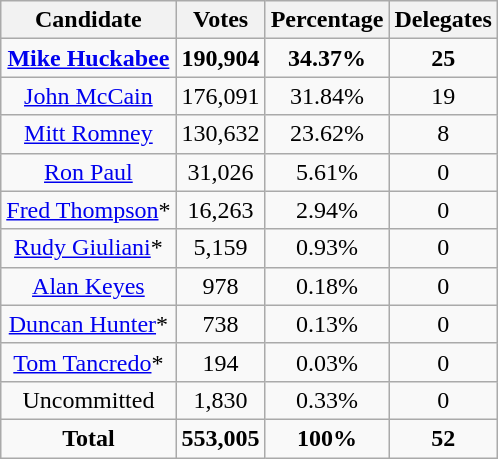<table class="wikitable" style="text-align:center;">
<tr>
<th>Candidate</th>
<th>Votes</th>
<th>Percentage</th>
<th>Delegates</th>
</tr>
<tr>
<td><strong><a href='#'>Mike Huckabee</a></strong></td>
<td><strong>190,904</strong></td>
<td><strong>34.37%</strong></td>
<td><strong>25</strong></td>
</tr>
<tr>
<td><a href='#'>John McCain</a></td>
<td>176,091</td>
<td>31.84%</td>
<td>19</td>
</tr>
<tr>
<td><a href='#'>Mitt Romney</a></td>
<td>130,632</td>
<td>23.62%</td>
<td>8</td>
</tr>
<tr>
<td><a href='#'>Ron Paul</a></td>
<td>31,026</td>
<td>5.61%</td>
<td>0</td>
</tr>
<tr>
<td><a href='#'>Fred Thompson</a>*</td>
<td>16,263</td>
<td>2.94%</td>
<td>0</td>
</tr>
<tr>
<td><a href='#'>Rudy Giuliani</a>*</td>
<td>5,159</td>
<td>0.93%</td>
<td>0</td>
</tr>
<tr>
<td><a href='#'>Alan Keyes</a></td>
<td>978</td>
<td>0.18%</td>
<td>0</td>
</tr>
<tr>
<td><a href='#'>Duncan Hunter</a>*</td>
<td>738</td>
<td>0.13%</td>
<td>0</td>
</tr>
<tr>
<td><a href='#'>Tom Tancredo</a>*</td>
<td>194</td>
<td>0.03%</td>
<td>0</td>
</tr>
<tr>
<td>Uncommitted</td>
<td>1,830</td>
<td>0.33%</td>
<td>0</td>
</tr>
<tr>
<td><strong>Total</strong></td>
<td><strong>553,005</strong></td>
<td><strong>100%</strong></td>
<td><strong>52</strong></td>
</tr>
</table>
